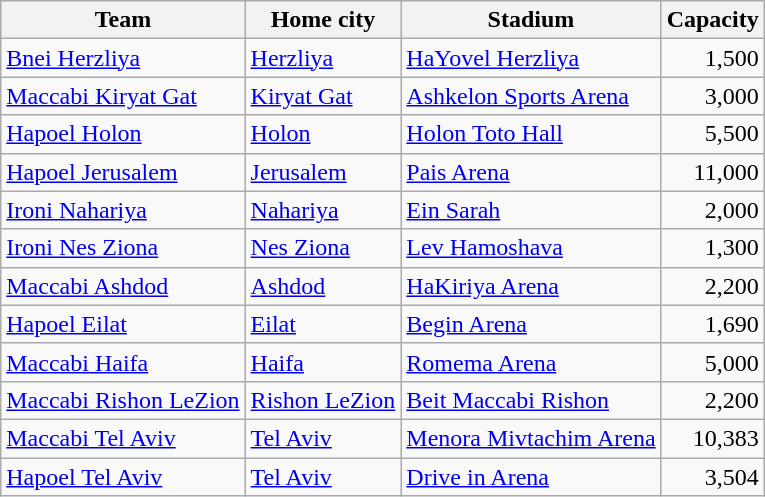<table class="wikitable sortable">
<tr>
<th>Team</th>
<th>Home city</th>
<th>Stadium</th>
<th>Capacity</th>
</tr>
<tr>
<td><a href='#'>Bnei Herzliya</a></td>
<td><a href='#'>Herzliya</a></td>
<td><a href='#'>HaYovel Herzliya</a></td>
<td align=right>1,500</td>
</tr>
<tr>
<td><a href='#'>Maccabi Kiryat Gat</a></td>
<td><a href='#'>Kiryat Gat</a></td>
<td><a href='#'>Ashkelon Sports Arena</a></td>
<td align=right>3,000</td>
</tr>
<tr>
<td><a href='#'>Hapoel Holon</a></td>
<td><a href='#'>Holon</a></td>
<td><a href='#'>Holon Toto Hall</a></td>
<td align=right>5,500</td>
</tr>
<tr>
<td><a href='#'>Hapoel Jerusalem</a></td>
<td><a href='#'>Jerusalem</a></td>
<td><a href='#'>Pais Arena</a></td>
<td align=right>11,000</td>
</tr>
<tr>
<td><a href='#'>Ironi Nahariya</a></td>
<td><a href='#'>Nahariya</a></td>
<td><a href='#'>Ein Sarah</a></td>
<td align=right>2,000</td>
</tr>
<tr>
<td><a href='#'>Ironi Nes Ziona</a></td>
<td><a href='#'>Nes Ziona</a></td>
<td><a href='#'>Lev Hamoshava</a></td>
<td align=right>1,300</td>
</tr>
<tr>
<td><a href='#'>Maccabi Ashdod</a></td>
<td><a href='#'>Ashdod</a></td>
<td><a href='#'>HaKiriya Arena</a></td>
<td align=right>2,200</td>
</tr>
<tr>
<td><a href='#'>Hapoel Eilat</a></td>
<td><a href='#'>Eilat</a></td>
<td><a href='#'>Begin Arena</a></td>
<td align=right>1,690</td>
</tr>
<tr>
<td><a href='#'>Maccabi Haifa</a></td>
<td><a href='#'>Haifa</a></td>
<td><a href='#'>Romema Arena</a></td>
<td align=right>5,000</td>
</tr>
<tr>
<td><a href='#'>Maccabi Rishon LeZion</a></td>
<td><a href='#'>Rishon LeZion</a></td>
<td><a href='#'>Beit Maccabi Rishon</a></td>
<td align=right>2,200</td>
</tr>
<tr>
<td><a href='#'>Maccabi Tel Aviv</a></td>
<td><a href='#'>Tel Aviv</a></td>
<td><a href='#'>Menora Mivtachim Arena</a></td>
<td align=right>10,383</td>
</tr>
<tr>
<td><a href='#'>Hapoel Tel Aviv</a></td>
<td><a href='#'>Tel Aviv</a></td>
<td><a href='#'>Drive in Arena</a></td>
<td align=right>3,504</td>
</tr>
</table>
